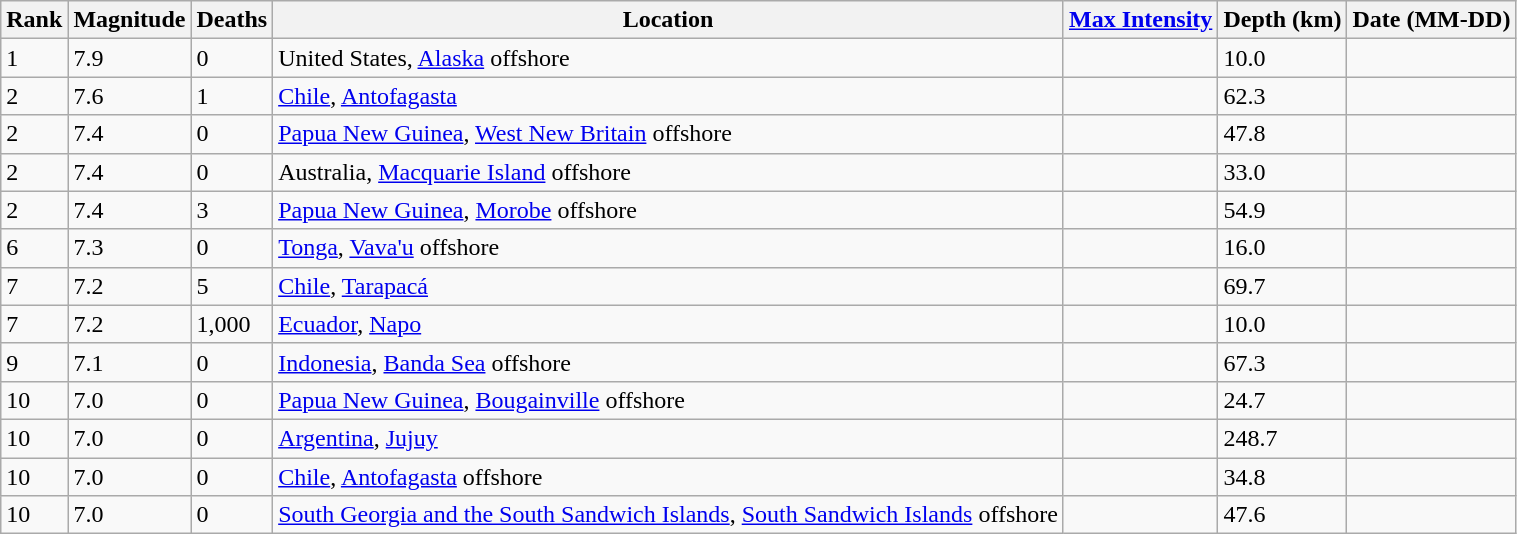<table class="sortable wikitable" style="font-size:100%;">
<tr>
<th>Rank</th>
<th>Magnitude</th>
<th>Deaths</th>
<th>Location</th>
<th><a href='#'>Max Intensity</a></th>
<th>Depth (km)</th>
<th>Date (MM-DD)</th>
</tr>
<tr>
<td>1</td>
<td>7.9</td>
<td>0</td>
<td> United States, <a href='#'>Alaska</a> offshore</td>
<td></td>
<td>10.0</td>
<td></td>
</tr>
<tr>
<td>2</td>
<td>7.6</td>
<td>1</td>
<td> <a href='#'>Chile</a>, <a href='#'>Antofagasta</a></td>
<td></td>
<td>62.3</td>
<td></td>
</tr>
<tr>
<td>2</td>
<td>7.4</td>
<td>0</td>
<td> <a href='#'>Papua New Guinea</a>, <a href='#'>West New Britain</a> offshore</td>
<td></td>
<td>47.8</td>
<td></td>
</tr>
<tr>
<td>2</td>
<td>7.4</td>
<td>0</td>
<td> Australia, <a href='#'>Macquarie Island</a> offshore</td>
<td></td>
<td>33.0</td>
<td></td>
</tr>
<tr>
<td>2</td>
<td>7.4</td>
<td>3</td>
<td> <a href='#'>Papua New Guinea</a>, <a href='#'>Morobe</a> offshore</td>
<td></td>
<td>54.9</td>
<td></td>
</tr>
<tr>
<td>6</td>
<td>7.3</td>
<td>0</td>
<td> <a href='#'>Tonga</a>, <a href='#'>Vava'u</a> offshore</td>
<td></td>
<td>16.0</td>
<td></td>
</tr>
<tr>
<td>7</td>
<td>7.2</td>
<td>5</td>
<td> <a href='#'>Chile</a>, <a href='#'>Tarapacá</a></td>
<td></td>
<td>69.7</td>
<td></td>
</tr>
<tr>
<td>7</td>
<td>7.2</td>
<td>1,000</td>
<td> <a href='#'>Ecuador</a>, <a href='#'>Napo</a></td>
<td></td>
<td>10.0</td>
<td></td>
</tr>
<tr>
<td>9</td>
<td>7.1</td>
<td>0</td>
<td> <a href='#'>Indonesia</a>, <a href='#'>Banda Sea</a> offshore</td>
<td></td>
<td>67.3</td>
<td></td>
</tr>
<tr>
<td>10</td>
<td>7.0</td>
<td>0</td>
<td> <a href='#'>Papua New Guinea</a>, <a href='#'>Bougainville</a> offshore</td>
<td></td>
<td>24.7</td>
<td></td>
</tr>
<tr>
<td>10</td>
<td>7.0</td>
<td>0</td>
<td> <a href='#'>Argentina</a>, <a href='#'>Jujuy</a></td>
<td></td>
<td>248.7</td>
<td></td>
</tr>
<tr>
<td>10</td>
<td>7.0</td>
<td>0</td>
<td> <a href='#'>Chile</a>, <a href='#'>Antofagasta</a> offshore</td>
<td></td>
<td>34.8</td>
<td></td>
</tr>
<tr>
<td>10</td>
<td>7.0</td>
<td>0</td>
<td> <a href='#'>South Georgia and the South Sandwich Islands</a>, <a href='#'>South Sandwich Islands</a> offshore</td>
<td></td>
<td>47.6</td>
<td></td>
</tr>
</table>
